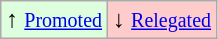<table class="wikitable" align="center">
<tr>
<td style="background:#ddffdd">↑ <small><a href='#'>Promoted</a></small></td>
<td style="background:#ffcccc">↓ <small><a href='#'>Relegated</a></small></td>
</tr>
</table>
